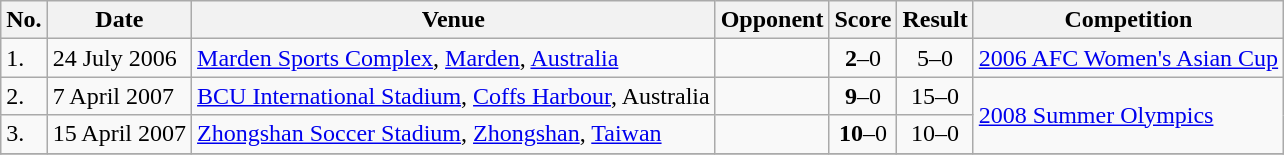<table class="wikitable">
<tr>
<th>No.</th>
<th>Date</th>
<th>Venue</th>
<th>Opponent</th>
<th>Score</th>
<th>Result</th>
<th>Competition</th>
</tr>
<tr>
<td>1.</td>
<td>24 July 2006</td>
<td><a href='#'>Marden Sports Complex</a>, <a href='#'>Marden</a>, <a href='#'>Australia</a></td>
<td></td>
<td align=center><strong>2</strong>–0</td>
<td align=center>5–0</td>
<td><a href='#'>2006 AFC Women's Asian Cup</a></td>
</tr>
<tr>
<td>2.</td>
<td>7 April 2007</td>
<td><a href='#'>BCU International Stadium</a>, <a href='#'>Coffs Harbour</a>, Australia</td>
<td></td>
<td align=center><strong>9</strong>–0</td>
<td align=center>15–0</td>
<td rowspan=2><a href='#'>2008 Summer Olympics</a></td>
</tr>
<tr>
<td>3.</td>
<td>15 April 2007</td>
<td><a href='#'>Zhongshan Soccer Stadium</a>, <a href='#'>Zhongshan</a>, <a href='#'>Taiwan</a></td>
<td></td>
<td align=center><strong>10</strong>–0</td>
<td align=center>10–0</td>
</tr>
<tr>
</tr>
</table>
